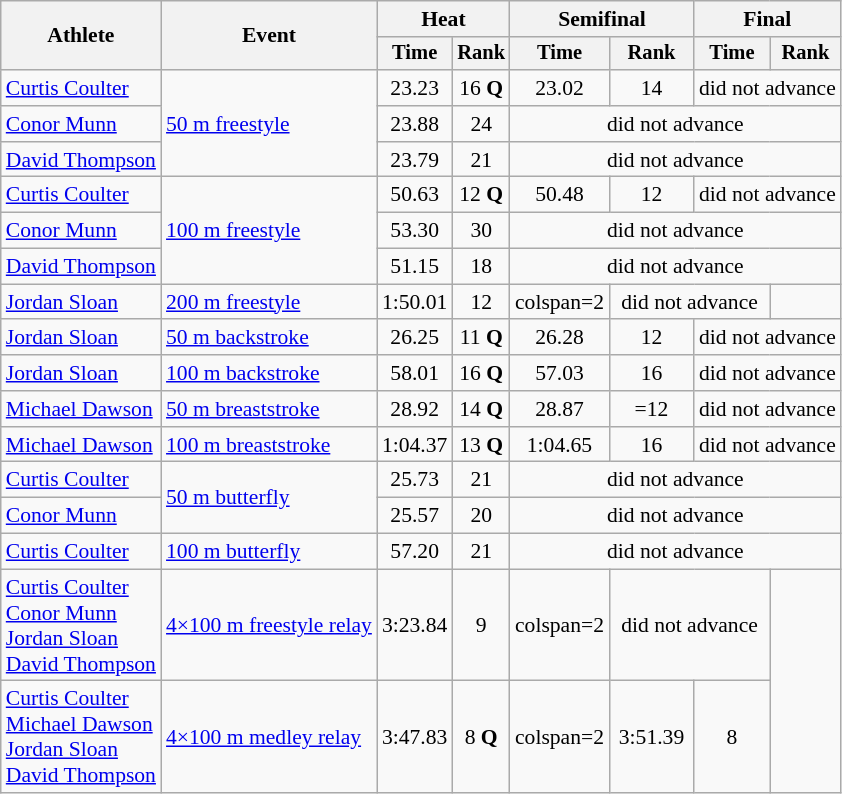<table class=wikitable style=font-size:90%>
<tr>
<th rowspan=2>Athlete</th>
<th rowspan=2>Event</th>
<th colspan=2>Heat</th>
<th colspan=2>Semifinal</th>
<th colspan=2>Final</th>
</tr>
<tr style=font-size:95%>
<th>Time</th>
<th>Rank</th>
<th>Time</th>
<th>Rank</th>
<th>Time</th>
<th>Rank</th>
</tr>
<tr align=center>
<td align=left><a href='#'>Curtis Coulter</a></td>
<td align=left rowspan=3><a href='#'>50 m freestyle</a></td>
<td>23.23</td>
<td>16 <strong>Q</strong></td>
<td>23.02</td>
<td>14</td>
<td colspan=2>did not advance</td>
</tr>
<tr align=center>
<td align=left><a href='#'>Conor Munn</a></td>
<td>23.88</td>
<td>24</td>
<td colspan=4>did not advance</td>
</tr>
<tr align=center>
<td align=left><a href='#'>David Thompson</a></td>
<td>23.79</td>
<td>21</td>
<td colspan=4>did not advance</td>
</tr>
<tr align=center>
<td align=left><a href='#'>Curtis Coulter</a></td>
<td align=left rowspan=3><a href='#'>100 m freestyle</a></td>
<td>50.63</td>
<td>12 <strong>Q</strong></td>
<td>50.48</td>
<td>12</td>
<td colspan=2>did not advance</td>
</tr>
<tr align=center>
<td align=left><a href='#'>Conor Munn</a></td>
<td>53.30</td>
<td>30</td>
<td colspan=4>did not advance</td>
</tr>
<tr align=center>
<td align=left><a href='#'>David Thompson</a></td>
<td>51.15</td>
<td>18</td>
<td colspan=4>did not advance</td>
</tr>
<tr align=center>
<td align=left><a href='#'>Jordan Sloan</a></td>
<td align=left><a href='#'>200 m freestyle</a></td>
<td>1:50.01</td>
<td>12</td>
<td>colspan=2 </td>
<td colspan=2>did not advance</td>
</tr>
<tr align=center>
<td align=left><a href='#'>Jordan Sloan</a></td>
<td align=left><a href='#'>50 m backstroke</a></td>
<td>26.25</td>
<td>11 <strong>Q</strong></td>
<td>26.28</td>
<td>12</td>
<td colspan=2>did not advance</td>
</tr>
<tr align=center>
<td align=left><a href='#'>Jordan Sloan</a></td>
<td align=left><a href='#'>100 m backstroke</a></td>
<td>58.01</td>
<td>16 <strong>Q</strong></td>
<td>57.03</td>
<td>16</td>
<td colspan=2>did not advance</td>
</tr>
<tr align=center>
<td align=left><a href='#'>Michael Dawson</a></td>
<td align=left><a href='#'>50 m breaststroke</a></td>
<td>28.92</td>
<td>14 <strong>Q</strong></td>
<td>28.87</td>
<td>=12</td>
<td colspan=2>did not advance</td>
</tr>
<tr align=center>
<td align=left><a href='#'>Michael Dawson</a></td>
<td align=left><a href='#'>100 m breaststroke</a></td>
<td>1:04.37</td>
<td>13 <strong>Q</strong></td>
<td>1:04.65</td>
<td>16</td>
<td colspan=2>did not advance</td>
</tr>
<tr align=center>
<td align=left><a href='#'>Curtis Coulter</a></td>
<td align=left rowspan=2><a href='#'>50 m butterfly</a></td>
<td>25.73</td>
<td>21</td>
<td colspan=4>did not advance</td>
</tr>
<tr align=center>
<td align=left><a href='#'>Conor Munn</a></td>
<td>25.57</td>
<td>20</td>
<td colspan=4>did not advance</td>
</tr>
<tr align=center>
<td align=left><a href='#'>Curtis Coulter</a></td>
<td align=left><a href='#'>100 m butterfly</a></td>
<td>57.20</td>
<td>21</td>
<td colspan=4>did not advance</td>
</tr>
<tr align=center>
<td align=left><a href='#'>Curtis Coulter</a><br><a href='#'>Conor Munn</a><br><a href='#'>Jordan Sloan</a><br><a href='#'>David Thompson</a></td>
<td align=left><a href='#'>4×100 m freestyle relay</a></td>
<td>3:23.84</td>
<td>9</td>
<td>colspan=2 </td>
<td colspan=2>did not advance</td>
</tr>
<tr align=center>
<td align=left><a href='#'>Curtis Coulter</a><br><a href='#'>Michael Dawson</a><br><a href='#'>Jordan Sloan</a><br><a href='#'>David Thompson</a></td>
<td align=left><a href='#'>4×100 m medley relay</a></td>
<td>3:47.83</td>
<td>8 <strong>Q</strong></td>
<td>colspan=2 </td>
<td>3:51.39</td>
<td>8</td>
</tr>
</table>
